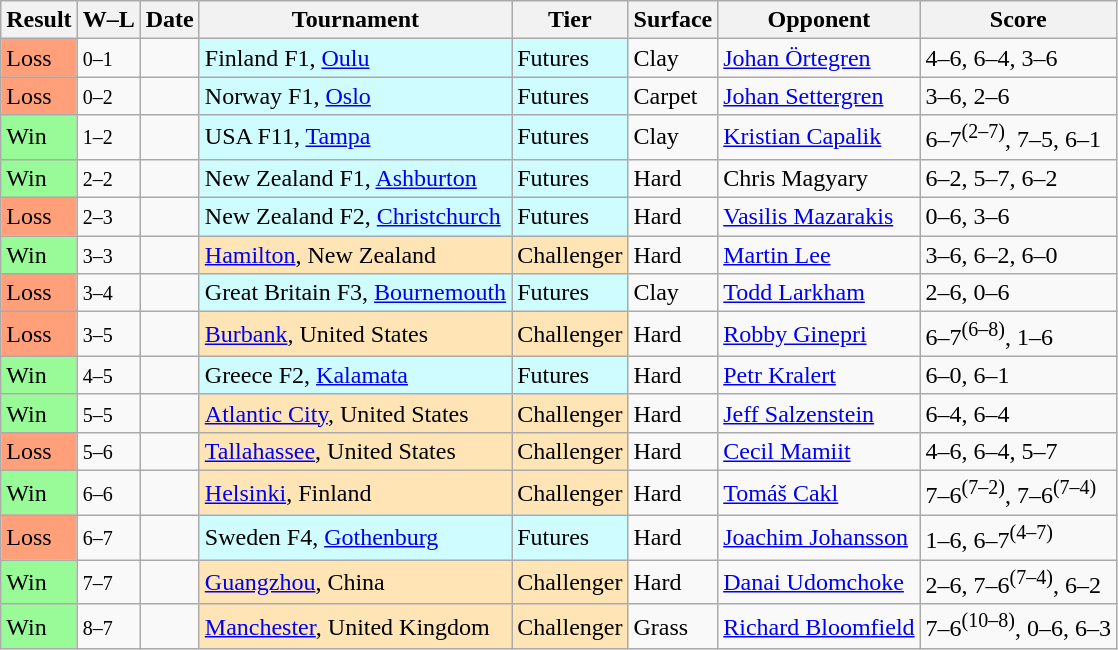<table class="sortable wikitable">
<tr>
<th>Result</th>
<th class="unsortable">W–L</th>
<th>Date</th>
<th>Tournament</th>
<th>Tier</th>
<th>Surface</th>
<th>Opponent</th>
<th class="unsortable">Score</th>
</tr>
<tr>
<td style="background:#ffa07a;">Loss</td>
<td><small>0–1</small></td>
<td></td>
<td style="background:#cffcff;">Finland F1, <a href='#'>Oulu</a></td>
<td style="background:#cffcff;">Futures</td>
<td>Clay</td>
<td> <a href='#'>Johan Örtegren</a></td>
<td>4–6, 6–4, 3–6</td>
</tr>
<tr>
<td style="background:#ffa07a;">Loss</td>
<td><small>0–2</small></td>
<td></td>
<td style="background:#cffcff;">Norway F1, <a href='#'>Oslo</a></td>
<td style="background:#cffcff;">Futures</td>
<td>Carpet</td>
<td> <a href='#'>Johan Settergren</a></td>
<td>3–6, 2–6</td>
</tr>
<tr>
<td style="background:#98fb98;">Win</td>
<td><small>1–2</small></td>
<td></td>
<td style="background:#cffcff;">USA F11, <a href='#'>Tampa</a></td>
<td style="background:#cffcff;">Futures</td>
<td>Clay</td>
<td> <a href='#'>Kristian Capalik</a></td>
<td>6–7<sup>(2–7)</sup>, 7–5, 6–1</td>
</tr>
<tr>
<td style="background:#98fb98;">Win</td>
<td><small>2–2</small></td>
<td></td>
<td style="background:#cffcff;">New Zealand F1, <a href='#'>Ashburton</a></td>
<td style="background:#cffcff;">Futures</td>
<td>Hard</td>
<td> Chris Magyary</td>
<td>6–2, 5–7, 6–2</td>
</tr>
<tr>
<td style="background:#ffa07a;">Loss</td>
<td><small>2–3</small></td>
<td></td>
<td style="background:#cffcff;">New Zealand F2, <a href='#'>Christchurch</a></td>
<td style="background:#cffcff;">Futures</td>
<td>Hard</td>
<td> <a href='#'>Vasilis Mazarakis</a></td>
<td>0–6, 3–6</td>
</tr>
<tr>
<td style="background:#98fb98;">Win</td>
<td><small>3–3</small></td>
<td></td>
<td style="background:moccasin;"><a href='#'>Hamilton</a>, New Zealand</td>
<td style="background:moccasin;">Challenger</td>
<td>Hard</td>
<td> <a href='#'>Martin Lee</a></td>
<td>3–6, 6–2, 6–0</td>
</tr>
<tr>
<td style="background:#ffa07a;">Loss</td>
<td><small>3–4</small></td>
<td></td>
<td style="background:#cffcff;">Great Britain F3, <a href='#'>Bournemouth</a></td>
<td style="background:#cffcff;">Futures</td>
<td>Clay</td>
<td> <a href='#'>Todd Larkham</a></td>
<td>2–6, 0–6</td>
</tr>
<tr>
<td style="background:#ffa07a;">Loss</td>
<td><small>3–5</small></td>
<td></td>
<td style="background:moccasin;"><a href='#'>Burbank</a>, United States</td>
<td style="background:moccasin;">Challenger</td>
<td>Hard</td>
<td> <a href='#'>Robby Ginepri</a></td>
<td>6–7<sup>(6–8)</sup>, 1–6</td>
</tr>
<tr>
<td style="background:#98fb98;">Win</td>
<td><small>4–5</small></td>
<td></td>
<td style="background:#cffcff;">Greece F2, <a href='#'>Kalamata</a></td>
<td style="background:#cffcff;">Futures</td>
<td>Hard</td>
<td> <a href='#'>Petr Kralert</a></td>
<td>6–0, 6–1</td>
</tr>
<tr>
<td style="background:#98fb98;">Win</td>
<td><small>5–5</small></td>
<td></td>
<td style="background:moccasin;"><a href='#'>Atlantic City</a>, United States</td>
<td style="background:moccasin;">Challenger</td>
<td>Hard</td>
<td> <a href='#'>Jeff Salzenstein</a></td>
<td>6–4, 6–4</td>
</tr>
<tr>
<td style="background:#ffa07a;">Loss</td>
<td><small>5–6</small></td>
<td></td>
<td style="background:moccasin;"><a href='#'>Tallahassee</a>, United States</td>
<td style="background:moccasin;">Challenger</td>
<td>Hard</td>
<td> <a href='#'>Cecil Mamiit</a></td>
<td>4–6, 6–4, 5–7</td>
</tr>
<tr>
<td style="background:#98fb98;">Win</td>
<td><small>6–6</small></td>
<td></td>
<td style="background:moccasin;"><a href='#'>Helsinki</a>, Finland</td>
<td style="background:moccasin;">Challenger</td>
<td>Hard</td>
<td> <a href='#'>Tomáš Cakl</a></td>
<td>7–6<sup>(7–2)</sup>, 7–6<sup>(7–4)</sup></td>
</tr>
<tr>
<td style="background:#ffa07a;">Loss</td>
<td><small>6–7</small></td>
<td></td>
<td style="background:#cffcff;">Sweden F4, <a href='#'>Gothenburg</a></td>
<td style="background:#cffcff;">Futures</td>
<td>Hard</td>
<td> <a href='#'>Joachim Johansson</a></td>
<td>1–6, 6–7<sup>(4–7)</sup></td>
</tr>
<tr>
<td style="background:#98fb98;">Win</td>
<td><small>7–7</small></td>
<td></td>
<td style="background:moccasin;"><a href='#'>Guangzhou</a>, China</td>
<td style="background:moccasin;">Challenger</td>
<td>Hard</td>
<td> <a href='#'>Danai Udomchoke</a></td>
<td>2–6, 7–6<sup>(7–4)</sup>, 6–2</td>
</tr>
<tr>
<td style="background:#98fb98;">Win</td>
<td><small>8–7</small></td>
<td></td>
<td style="background:moccasin;"><a href='#'>Manchester</a>, United Kingdom</td>
<td style="background:moccasin;">Challenger</td>
<td>Grass</td>
<td> <a href='#'>Richard Bloomfield</a></td>
<td>7–6<sup>(10–8)</sup>, 0–6, 6–3</td>
</tr>
</table>
